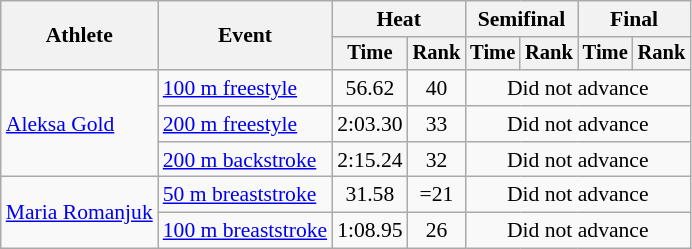<table class="wikitable" style="text-align:center; font-size:90%">
<tr>
<th rowspan=2>Athlete</th>
<th rowspan=2>Event</th>
<th colspan=2>Heat</th>
<th colspan=2>Semifinal</th>
<th colspan=2>Final</th>
</tr>
<tr style="font-size:95%">
<th>Time</th>
<th>Rank</th>
<th>Time</th>
<th>Rank</th>
<th>Time</th>
<th>Rank</th>
</tr>
<tr>
<td rowspan=3 align=left><a href='#'>Aleksa Gold</a></td>
<td align=left><a href='#'>100 m freestyle</a></td>
<td>56.62</td>
<td>40</td>
<td colspan=4>Did not advance</td>
</tr>
<tr>
<td align=left><a href='#'>200 m freestyle</a></td>
<td>2:03.30</td>
<td>33</td>
<td colspan=4>Did not advance</td>
</tr>
<tr>
<td align=left><a href='#'>200 m backstroke</a></td>
<td>2:15.24</td>
<td>32</td>
<td colspan=4>Did not advance</td>
</tr>
<tr>
<td rowspan=2 align=left><a href='#'>Maria Romanjuk</a></td>
<td align=left><a href='#'>50 m breaststroke</a></td>
<td>31.58</td>
<td>=21</td>
<td colspan=4>Did not advance</td>
</tr>
<tr>
<td align=left><a href='#'>100 m breaststroke</a></td>
<td>1:08.95</td>
<td>26</td>
<td colspan=4>Did not advance</td>
</tr>
</table>
